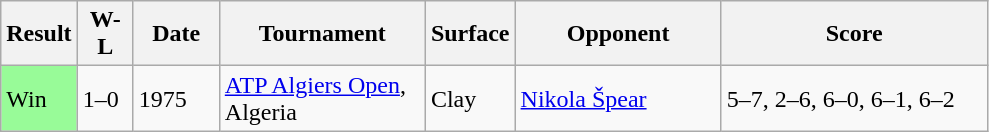<table class="sortable wikitable">
<tr>
<th style="width:40px">Result</th>
<th style="width:30px">W-L</th>
<th style="width:50px">Date</th>
<th style="width:130px">Tournament</th>
<th style="width:50px">Surface</th>
<th style="width:130px">Opponent</th>
<th style="width:170px" class="unsortable">Score</th>
</tr>
<tr>
<td style="background:#98fb98;">Win</td>
<td>1–0</td>
<td>1975</td>
<td><a href='#'>ATP Algiers Open</a>, Algeria</td>
<td>Clay</td>
<td> <a href='#'>Nikola Špear</a></td>
<td>5–7, 2–6, 6–0, 6–1, 6–2</td>
</tr>
</table>
